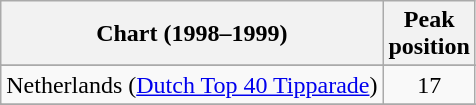<table class="wikitable sortable">
<tr>
<th scope="col">Chart (1998–1999)</th>
<th scope="col">Peak<br>position</th>
</tr>
<tr>
</tr>
<tr>
<td>Netherlands (<a href='#'>Dutch Top 40 Tipparade</a>)</td>
<td align="center">17</td>
</tr>
<tr>
</tr>
<tr>
</tr>
<tr>
</tr>
</table>
